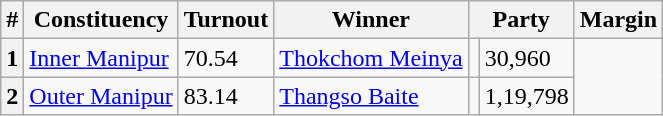<table class="wikitable sortable">
<tr>
<th>#</th>
<th>Constituency</th>
<th>Turnout</th>
<th>Winner</th>
<th colspan=2>Party</th>
<th>Margin</th>
</tr>
<tr>
<th>1</th>
<td><a href='#'>Inner Manipur</a></td>
<td>70.54</td>
<td><a href='#'>Thokchom Meinya</a></td>
<td></td>
<td>30,960</td>
</tr>
<tr>
<th>2</th>
<td><a href='#'>Outer Manipur</a></td>
<td>83.14</td>
<td><a href='#'>Thangso Baite</a></td>
<td></td>
<td>1,19,798</td>
</tr>
</table>
